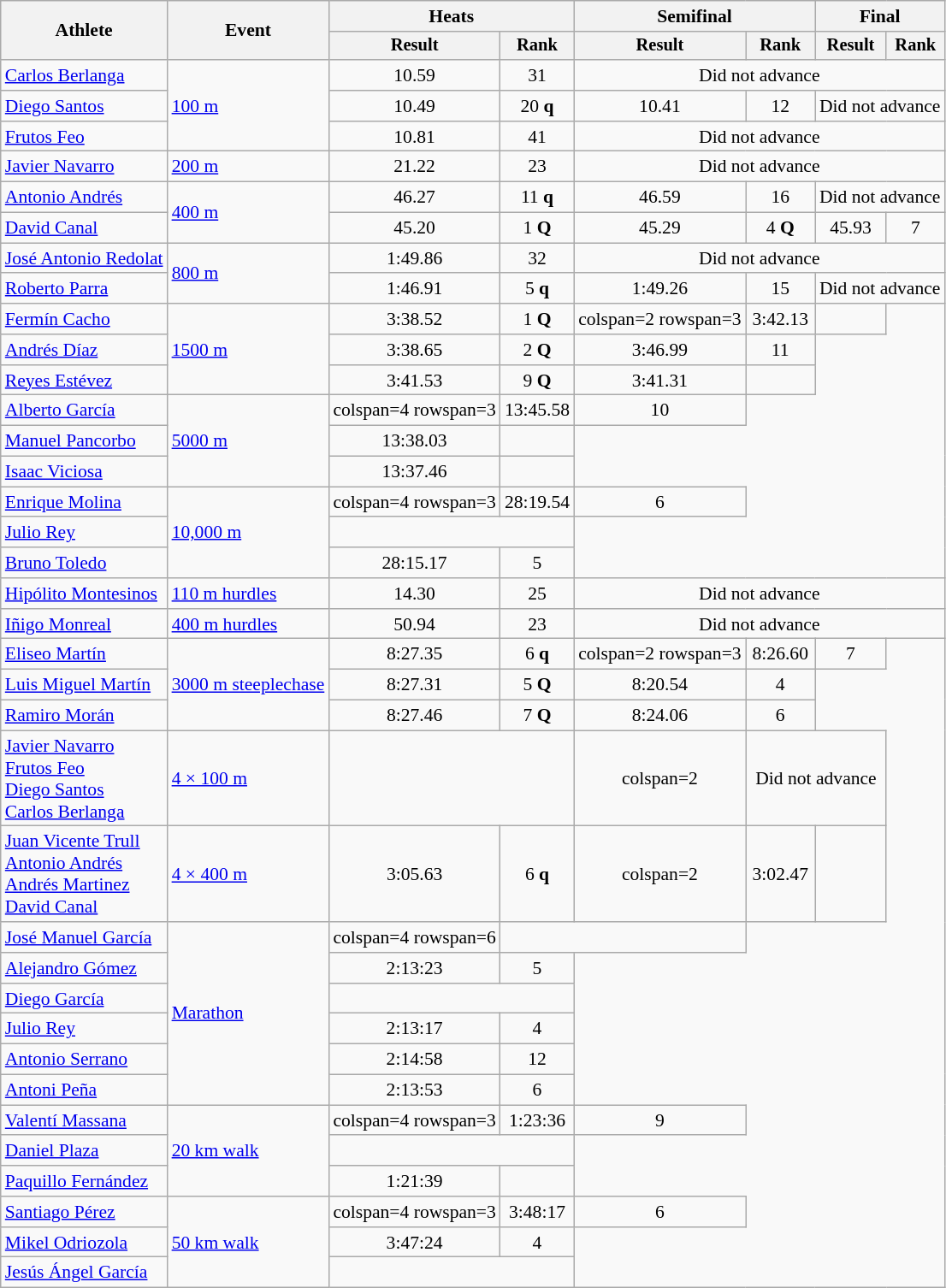<table class="wikitable" style="font-size:90%">
<tr>
<th rowspan="2">Athlete</th>
<th rowspan="2">Event</th>
<th colspan="2">Heats</th>
<th colspan="2">Semifinal</th>
<th colspan="2">Final</th>
</tr>
<tr style="font-size:95%">
<th>Result</th>
<th>Rank</th>
<th>Result</th>
<th>Rank</th>
<th>Result</th>
<th>Rank</th>
</tr>
<tr align=center>
<td align=left><a href='#'>Carlos Berlanga</a></td>
<td align=left rowspan=3><a href='#'>100 m</a></td>
<td>10.59</td>
<td>31</td>
<td colspan=4>Did not advance</td>
</tr>
<tr align=center>
<td align=left><a href='#'>Diego Santos</a></td>
<td>10.49</td>
<td>20 <strong>q</strong></td>
<td>10.41</td>
<td>12</td>
<td colspan=2>Did not advance</td>
</tr>
<tr align=center>
<td align=left><a href='#'>Frutos Feo</a></td>
<td>10.81</td>
<td>41</td>
<td colspan=4>Did not advance</td>
</tr>
<tr align=center>
<td align=left><a href='#'>Javier Navarro</a></td>
<td align=left><a href='#'>200 m</a></td>
<td>21.22</td>
<td>23</td>
<td colspan=4>Did not advance</td>
</tr>
<tr align=center>
<td align=left><a href='#'>Antonio Andrés</a></td>
<td align=left rowspan=2><a href='#'>400 m</a></td>
<td>46.27 <strong></strong></td>
<td>11 <strong>q</strong></td>
<td>46.59</td>
<td>16</td>
<td colspan=2>Did not advance</td>
</tr>
<tr align=center>
<td align=left><a href='#'>David Canal</a></td>
<td>45.20 <strong></strong></td>
<td>1 <strong>Q</strong></td>
<td>45.29</td>
<td>4 <strong>Q</strong></td>
<td>45.93</td>
<td>7</td>
</tr>
<tr align=center>
<td align=left><a href='#'>José Antonio Redolat</a></td>
<td align=left rowspan=2><a href='#'>800 m</a></td>
<td>1:49.86</td>
<td>32</td>
<td colspan=4>Did not advance</td>
</tr>
<tr align=center>
<td align=left><a href='#'>Roberto Parra</a></td>
<td>1:46.91 <strong></strong></td>
<td>5 <strong>q</strong></td>
<td>1:49.26</td>
<td>15</td>
<td colspan=2>Did not advance</td>
</tr>
<tr align=center>
<td align=left><a href='#'>Fermín Cacho</a></td>
<td align=left rowspan=3><a href='#'>1500 m</a></td>
<td>3:38.52</td>
<td>1 <strong>Q</strong></td>
<td>colspan=2 rowspan=3 </td>
<td>3:42.13</td>
<td></td>
</tr>
<tr align=center>
<td align=left><a href='#'>Andrés Díaz</a></td>
<td>3:38.65</td>
<td>2 <strong>Q</strong></td>
<td>3:46.99</td>
<td>11</td>
</tr>
<tr align=center>
<td align=left><a href='#'>Reyes Estévez</a></td>
<td>3:41.53</td>
<td>9 <strong>Q</strong></td>
<td>3:41.31</td>
<td></td>
</tr>
<tr align=center>
<td align=left><a href='#'>Alberto García</a></td>
<td align=left rowspan=3><a href='#'>5000 m</a></td>
<td>colspan=4 rowspan=3 </td>
<td>13:45.58</td>
<td>10</td>
</tr>
<tr align=center>
<td align=left><a href='#'>Manuel Pancorbo</a></td>
<td>13:38.03</td>
<td></td>
</tr>
<tr align=center>
<td align=left><a href='#'>Isaac Viciosa</a></td>
<td>13:37.46</td>
<td></td>
</tr>
<tr align=center>
<td align=left><a href='#'>Enrique Molina</a></td>
<td align=left rowspan=3><a href='#'>10,000 m</a></td>
<td>colspan=4 rowspan=3 </td>
<td>28:19.54</td>
<td>6</td>
</tr>
<tr align=center>
<td align=left><a href='#'>Julio Rey</a></td>
<td colspan=2></td>
</tr>
<tr align=center>
<td align=left><a href='#'>Bruno Toledo</a></td>
<td>28:15.17</td>
<td>5</td>
</tr>
<tr align=center>
<td align=left><a href='#'>Hipólito Montesinos</a></td>
<td align=left><a href='#'>110 m hurdles</a></td>
<td>14.30</td>
<td>25</td>
<td colspan=4>Did not advance</td>
</tr>
<tr align=center>
<td align=left><a href='#'>Iñigo Monreal</a></td>
<td align=left><a href='#'>400 m hurdles</a></td>
<td>50.94</td>
<td>23</td>
<td colspan=4>Did not advance</td>
</tr>
<tr align=center>
<td align=left><a href='#'>Eliseo Martín</a></td>
<td align=left rowspan=3><a href='#'>3000 m steeplechase</a></td>
<td>8:27.35</td>
<td>6 <strong>q</strong></td>
<td>colspan=2 rowspan=3 </td>
<td>8:26.60</td>
<td>7</td>
</tr>
<tr align=center>
<td align=left><a href='#'>Luis Miguel Martín</a></td>
<td>8:27.31</td>
<td>5 <strong>Q</strong></td>
<td>8:20.54 <strong></strong></td>
<td>4</td>
</tr>
<tr align=center>
<td align=left><a href='#'>Ramiro Morán</a></td>
<td>8:27.46 <strong></strong></td>
<td>7 <strong>Q</strong></td>
<td>8:24.06 <strong></strong></td>
<td>6</td>
</tr>
<tr align=center>
<td align=left><a href='#'>Javier Navarro</a><br><a href='#'>Frutos Feo</a><br><a href='#'>Diego Santos</a><br><a href='#'>Carlos Berlanga</a></td>
<td align=left><a href='#'>4 × 100 m</a></td>
<td colspan=2></td>
<td>colspan=2 </td>
<td colspan=2>Did not advance</td>
</tr>
<tr align=center>
<td align=left><a href='#'>Juan Vicente Trull</a><br><a href='#'>Antonio Andrés</a><br><a href='#'>Andrés Martinez</a><br><a href='#'>David Canal</a></td>
<td align=left><a href='#'>4 × 400 m</a></td>
<td>3:05.63 <strong></strong></td>
<td>6 <strong>q</strong></td>
<td>colspan=2 </td>
<td>3:02.47 <strong></strong></td>
<td></td>
</tr>
<tr align=center>
<td align=left><a href='#'>José Manuel García</a></td>
<td align=left rowspan=6><a href='#'>Marathon</a></td>
<td>colspan=4 rowspan=6 </td>
<td colspan=2></td>
</tr>
<tr align=center>
<td align=left><a href='#'>Alejandro Gómez</a></td>
<td>2:13:23</td>
<td>5</td>
</tr>
<tr align=center>
<td align=left><a href='#'>Diego García</a></td>
<td colspan=2></td>
</tr>
<tr align=center>
<td align=left><a href='#'>Julio Rey</a></td>
<td>2:13:17</td>
<td>4</td>
</tr>
<tr align=center>
<td align=left><a href='#'>Antonio Serrano</a></td>
<td>2:14:58</td>
<td>12</td>
</tr>
<tr align=center>
<td align=left><a href='#'>Antoni Peña</a></td>
<td>2:13:53</td>
<td>6</td>
</tr>
<tr align=center>
<td align=left><a href='#'>Valentí Massana</a></td>
<td align=left rowspan=3><a href='#'>20 km walk</a></td>
<td>colspan=4 rowspan=3 </td>
<td>1:23:36</td>
<td>9</td>
</tr>
<tr align=center>
<td align=left><a href='#'>Daniel Plaza</a></td>
<td colspan=2></td>
</tr>
<tr align=center>
<td align=left><a href='#'>Paquillo Fernández</a></td>
<td>1:21:39</td>
<td></td>
</tr>
<tr align=center>
<td align=left><a href='#'>Santiago Pérez</a></td>
<td align=left rowspan=3><a href='#'>50 km walk</a></td>
<td>colspan=4 rowspan=3 </td>
<td>3:48:17</td>
<td>6</td>
</tr>
<tr align=center>
<td align=left><a href='#'>Mikel Odriozola</a></td>
<td>3:47:24 <strong></strong></td>
<td>4</td>
</tr>
<tr align=center>
<td align=left><a href='#'>Jesús Ángel García</a></td>
<td colspan=2></td>
</tr>
</table>
